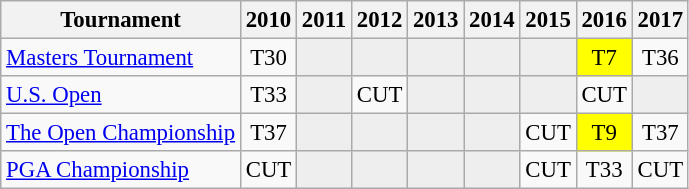<table class="wikitable" style="font-size:95%;text-align:center;">
<tr>
<th>Tournament</th>
<th>2010</th>
<th>2011</th>
<th>2012</th>
<th>2013</th>
<th>2014</th>
<th>2015</th>
<th>2016</th>
<th>2017</th>
</tr>
<tr>
<td align=left><a href='#'>Masters Tournament</a></td>
<td>T30</td>
<td style="background:#eeeeee;"></td>
<td style="background:#eeeeee;"></td>
<td style="background:#eeeeee;"></td>
<td style="background:#eeeeee;"></td>
<td style="background:#eeeeee;"></td>
<td style="background:yellow;">T7</td>
<td>T36</td>
</tr>
<tr>
<td align=left><a href='#'>U.S. Open</a></td>
<td>T33</td>
<td style="background:#eeeeee;"></td>
<td>CUT</td>
<td style="background:#eeeeee;"></td>
<td style="background:#eeeeee;"></td>
<td style="background:#eeeeee;"></td>
<td>CUT</td>
<td style="background:#eeeeee;"></td>
</tr>
<tr>
<td align=left><a href='#'>The Open Championship</a></td>
<td>T37</td>
<td style="background:#eeeeee;"></td>
<td style="background:#eeeeee;"></td>
<td style="background:#eeeeee;"></td>
<td style="background:#eeeeee;"></td>
<td>CUT</td>
<td style="background:yellow;">T9</td>
<td>T37</td>
</tr>
<tr>
<td align=left><a href='#'>PGA Championship</a></td>
<td>CUT</td>
<td style="background:#eeeeee;"></td>
<td style="background:#eeeeee;"></td>
<td style="background:#eeeeee;"></td>
<td style="background:#eeeeee;"></td>
<td>CUT</td>
<td>T33</td>
<td>CUT</td>
</tr>
</table>
